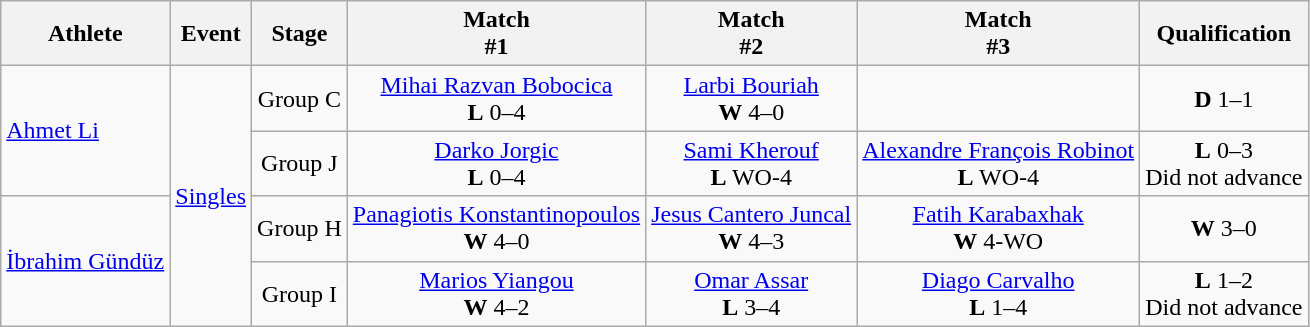<table class=wikitable>
<tr>
<th>Athlete</th>
<th>Event</th>
<th>Stage</th>
<th>Match<br>#1</th>
<th>Match<br>#2</th>
<th>Match<br>#3</th>
<th>Qualification</th>
</tr>
<tr align=center>
<td align=left rowspan=2><a href='#'>Ahmet Li</a></td>
<td align=left rowspan=4><a href='#'>Singles</a></td>
<td>Group C</td>
<td> <a href='#'>Mihai Razvan Bobocica</a><br><strong>L</strong> 0–4</td>
<td> <a href='#'>Larbi Bouriah</a><br><strong>W</strong> 4–0</td>
<td></td>
<td><strong>D</strong> 1–1</td>
</tr>
<tr align=center>
<td>Group J</td>
<td> <a href='#'>Darko Jorgic</a><br><strong>L</strong> 0–4</td>
<td> <a href='#'>Sami Kherouf</a><br><strong>L</strong> WO-4</td>
<td> <a href='#'>Alexandre François Robinot</a><br><strong>L</strong> WO-4</td>
<td><strong>L</strong> 0–3<br>Did not advance</td>
</tr>
<tr align=center>
<td align=left rowspan=2><a href='#'>İbrahim Gündüz</a></td>
<td>Group H</td>
<td> <a href='#'>Panagiotis Konstantinopoulos</a><br><strong>W</strong> 4–0</td>
<td> <a href='#'>Jesus Cantero Juncal</a><br><strong>W</strong> 4–3</td>
<td> <a href='#'>Fatih Karabaxhak</a><br><strong>W</strong> 4-WO</td>
<td><strong>W</strong> 3–0</td>
</tr>
<tr align=center>
<td>Group I</td>
<td> <a href='#'>Marios Yiangou</a><br><strong>W</strong> 4–2</td>
<td> <a href='#'>Omar Assar</a><br><strong>L</strong> 3–4</td>
<td> <a href='#'>Diago Carvalho</a><br><strong>L</strong> 1–4</td>
<td><strong>L</strong> 1–2<br>Did not advance</td>
</tr>
</table>
